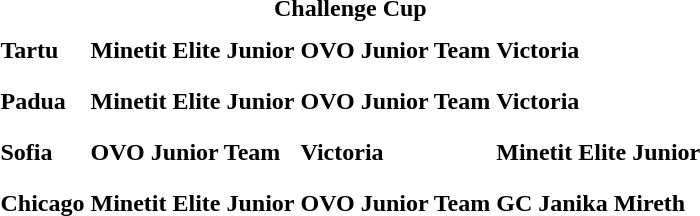<table>
<tr>
<td colspan="4" style="text-align:center;"><strong>Challenge Cup</strong></td>
</tr>
<tr>
<th scope=row style="text-align:left">Tartu</th>
<td style="height:30px;"> <strong>Minetit Elite Junior</strong></td>
<td style="height:30px;"> <strong>OVO Junior Team</strong></td>
<td style="height:30px;"> <strong>Victoria</strong></td>
</tr>
<tr>
<th scope=row style="text-align:left">Padua</th>
<td style="height:30px;"> <strong>Minetit Elite Junior</strong></td>
<td style="height:30px;"> <strong>OVO Junior Team</strong></td>
<td style="height:30px;"> <strong>Victoria</strong></td>
</tr>
<tr>
<th scope=row style="text-align:left">Sofia</th>
<td style="height:30px;"> <strong>OVO Junior Team</strong></td>
<td style="height:30px;"> <strong>Victoria</strong></td>
<td style="height:30px;"> <strong>Minetit Elite Junior</strong></td>
</tr>
<tr>
<th scope=row style="text-align:left">Chicago</th>
<td style="height:30px;"> <strong>Minetit Elite Junior</strong></td>
<td style="height:30px;"> <strong>OVO Junior Team</strong></td>
<td style="height:30px;"> <strong>GC Janika Mireth</strong></td>
</tr>
<tr>
</tr>
</table>
